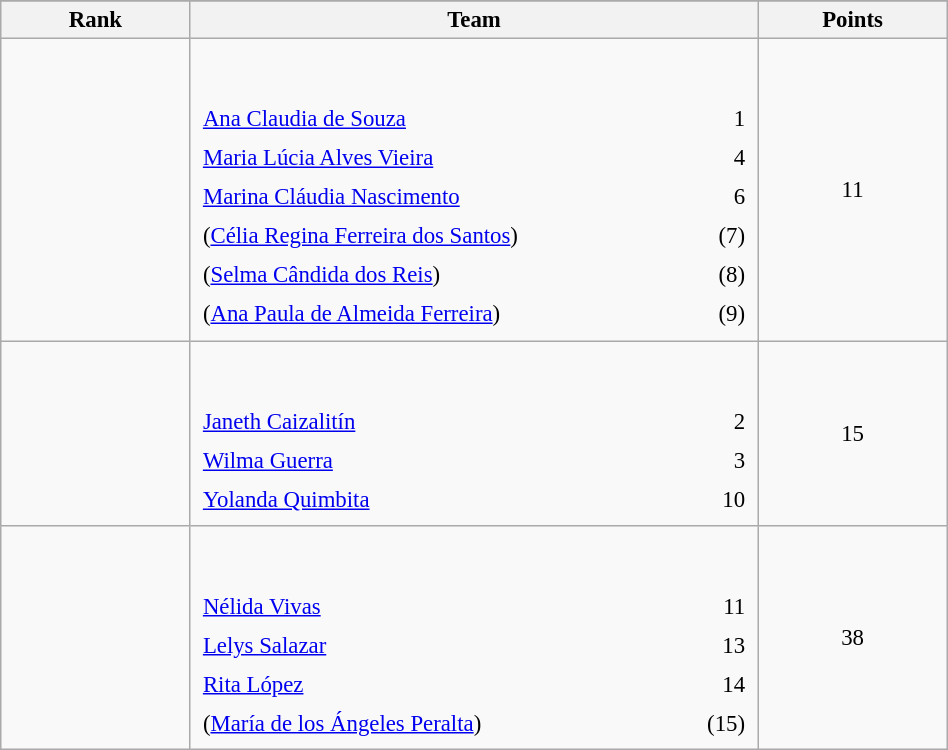<table class="wikitable sortable" style=" text-align:center; font-size:95%;" width="50%">
<tr>
</tr>
<tr>
<th width=10%>Rank</th>
<th width=30%>Team</th>
<th width=10%>Points</th>
</tr>
<tr>
<td align=center></td>
<td align=left> <br><br><table width=100%>
<tr>
<td align=left style="border:0"><a href='#'>Ana Claudia de Souza</a></td>
<td align=right style="border:0">1</td>
</tr>
<tr>
<td align=left style="border:0"><a href='#'>Maria Lúcia Alves Vieira</a></td>
<td align=right style="border:0">4</td>
</tr>
<tr>
<td align=left style="border:0"><a href='#'>Marina Cláudia Nascimento</a></td>
<td align=right style="border:0">6</td>
</tr>
<tr>
<td align=left style="border:0">(<a href='#'>Célia Regina Ferreira dos Santos</a>)</td>
<td align=right style="border:0">(7)</td>
</tr>
<tr>
<td align=left style="border:0">(<a href='#'>Selma Cândida dos Reis</a>)</td>
<td align=right style="border:0">(8)</td>
</tr>
<tr>
<td align=left style="border:0">(<a href='#'>Ana Paula de Almeida Ferreira</a>)</td>
<td align=right style="border:0">(9)</td>
</tr>
</table>
</td>
<td>11</td>
</tr>
<tr>
<td align=center></td>
<td align=left> <br><br><table width=100%>
<tr>
<td align=left style="border:0"><a href='#'>Janeth Caizalitín</a></td>
<td align=right style="border:0">2</td>
</tr>
<tr>
<td align=left style="border:0"><a href='#'>Wilma Guerra</a></td>
<td align=right style="border:0">3</td>
</tr>
<tr>
<td align=left style="border:0"><a href='#'>Yolanda Quimbita</a></td>
<td align=right style="border:0">10</td>
</tr>
</table>
</td>
<td>15</td>
</tr>
<tr>
<td align=center></td>
<td align=left> <br><br><table width=100%>
<tr>
<td align=left style="border:0"><a href='#'>Nélida Vivas</a></td>
<td align=right style="border:0">11</td>
</tr>
<tr>
<td align=left style="border:0"><a href='#'>Lelys Salazar</a></td>
<td align=right style="border:0">13</td>
</tr>
<tr>
<td align=left style="border:0"><a href='#'>Rita López</a></td>
<td align=right style="border:0">14</td>
</tr>
<tr>
<td align=left style="border:0">(<a href='#'>María de los Ángeles Peralta</a>)</td>
<td align=right style="border:0">(15)</td>
</tr>
</table>
</td>
<td>38</td>
</tr>
</table>
